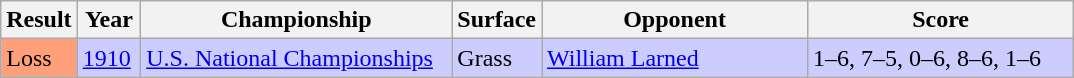<table class='sortable wikitable'>
<tr>
<th style="width:40px">Result</th>
<th style="width:35px">Year</th>
<th style="width:200px">Championship</th>
<th style="width:50px">Surface</th>
<th style="width:170px">Opponent</th>
<th style="width:170px" class="unsortable">Score</th>
</tr>
<tr style="background:#ccf;">
<td style="background:#ffa07a;">Loss</td>
<td><a href='#'>1910</a></td>
<td><a href='#'>U.S. National Championships</a></td>
<td>Grass</td>
<td> <a href='#'>William Larned</a></td>
<td>1–6, 7–5, 0–6, 8–6, 1–6</td>
</tr>
</table>
